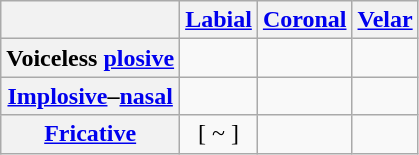<table class=wikitable style=text-align:center>
<tr>
<th></th>
<th><a href='#'>Labial</a></th>
<th><a href='#'>Coronal</a></th>
<th><a href='#'>Velar</a></th>
</tr>
<tr>
<th>Voiceless <a href='#'>plosive</a></th>
<td></td>
<td> </td>
<td> </td>
</tr>
<tr>
<th><a href='#'>Implosive</a>–<a href='#'>nasal</a></th>
<td> </td>
<td> </td>
<td></td>
</tr>
<tr>
<th><a href='#'>Fricative</a></th>
<td> [ ~ ]</td>
<td> </td>
<td></td>
</tr>
</table>
